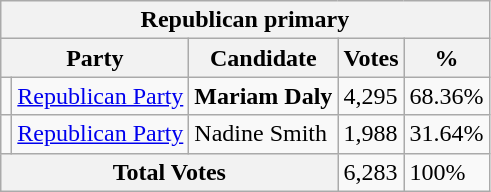<table class="wikitable">
<tr>
<th colspan="5"><strong>Republican primary</strong></th>
</tr>
<tr>
<th colspan="2">Party</th>
<th>Candidate</th>
<th>Votes</th>
<th>%</th>
</tr>
<tr>
<td></td>
<td><a href='#'>Republican Party</a></td>
<td><strong>Mariam Daly</strong></td>
<td>4,295</td>
<td>68.36%</td>
</tr>
<tr>
<td></td>
<td><a href='#'>Republican Party</a></td>
<td>Nadine Smith</td>
<td>1,988</td>
<td>31.64%</td>
</tr>
<tr>
<th colspan="3"><strong>Total Votes</strong></th>
<td>6,283</td>
<td>100%</td>
</tr>
</table>
